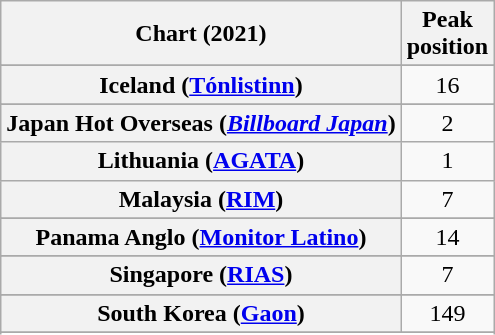<table class="wikitable sortable plainrowheaders" style="text-align:center">
<tr>
<th scope="col">Chart (2021)</th>
<th scope="col">Peak<br>position</th>
</tr>
<tr>
</tr>
<tr>
</tr>
<tr>
</tr>
<tr>
</tr>
<tr>
</tr>
<tr>
</tr>
<tr>
</tr>
<tr>
</tr>
<tr>
</tr>
<tr>
</tr>
<tr>
</tr>
<tr>
</tr>
<tr>
</tr>
<tr>
</tr>
<tr>
</tr>
<tr>
</tr>
<tr>
<th scope="row">Iceland (<a href='#'>Tónlistinn</a>)</th>
<td>16</td>
</tr>
<tr>
</tr>
<tr>
</tr>
<tr>
<th scope="row">Japan Hot Overseas (<em><a href='#'>Billboard Japan</a></em>)</th>
<td>2</td>
</tr>
<tr>
<th scope="row">Lithuania (<a href='#'>AGATA</a>)</th>
<td>1</td>
</tr>
<tr>
<th scope="row">Malaysia (<a href='#'>RIM</a>)</th>
<td>7</td>
</tr>
<tr>
</tr>
<tr>
</tr>
<tr>
</tr>
<tr>
</tr>
<tr>
<th scope="row">Panama Anglo (<a href='#'>Monitor Latino</a>)</th>
<td>14</td>
</tr>
<tr>
</tr>
<tr>
<th scope="row">Singapore (<a href='#'>RIAS</a>)</th>
<td>7</td>
</tr>
<tr>
</tr>
<tr>
</tr>
<tr>
<th scope="row">South Korea (<a href='#'>Gaon</a>)</th>
<td>149</td>
</tr>
<tr>
</tr>
<tr>
</tr>
<tr>
</tr>
<tr>
</tr>
<tr>
</tr>
<tr>
</tr>
<tr>
</tr>
<tr>
</tr>
<tr>
</tr>
</table>
